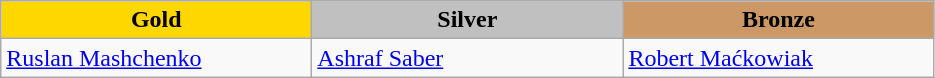<table class="wikitable" style="text-align:left">
<tr align="center">
<td width=200 bgcolor=gold><strong>Gold</strong></td>
<td width=200 bgcolor=silver><strong>Silver</strong></td>
<td width=200 bgcolor=CC9966><strong>Bronze</strong></td>
</tr>
<tr>
<td><a href='#'>Ruslan Mashchenko</a><br><em></em></td>
<td><a href='#'>Ashraf Saber</a><br><em></em></td>
<td><a href='#'>Robert Maćkowiak</a><br><em></em></td>
</tr>
</table>
